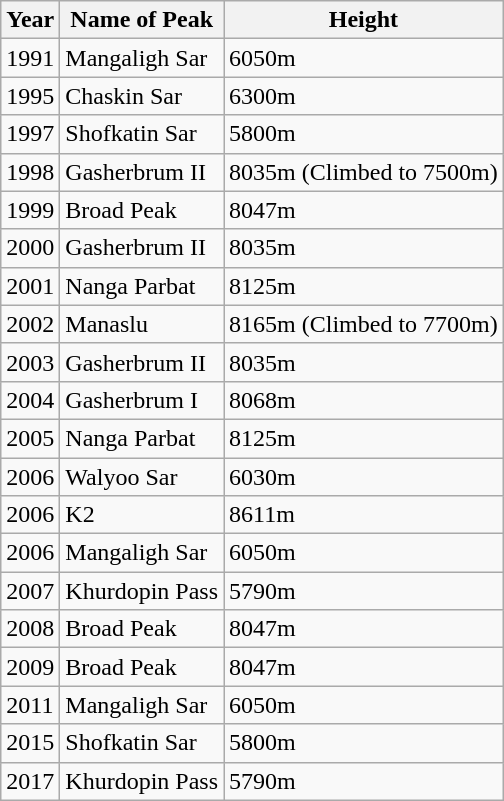<table class="wikitable">
<tr>
<th>Year</th>
<th>Name of Peak</th>
<th>Height</th>
</tr>
<tr>
<td>1991</td>
<td>Mangaligh Sar </td>
<td>6050m</td>
</tr>
<tr>
<td>1995</td>
<td>Chaskin Sar </td>
<td>6300m</td>
</tr>
<tr>
<td>1997</td>
<td>Shofkatin Sar </td>
<td>5800m</td>
</tr>
<tr>
<td>1998</td>
<td>Gasherbrum II </td>
<td>8035m (Climbed to 7500m)</td>
</tr>
<tr>
<td>1999</td>
<td>Broad Peak </td>
<td>8047m</td>
</tr>
<tr>
<td>2000</td>
<td>Gasherbrum II </td>
<td>8035m</td>
</tr>
<tr>
<td>2001</td>
<td>Nanga Parbat </td>
<td>8125m</td>
</tr>
<tr>
<td>2002</td>
<td>Manaslu </td>
<td>8165m (Climbed to 7700m)</td>
</tr>
<tr>
<td>2003</td>
<td>Gasherbrum II </td>
<td>8035m</td>
</tr>
<tr>
<td>2004</td>
<td>Gasherbrum I </td>
<td>8068m</td>
</tr>
<tr>
<td>2005</td>
<td>Nanga Parbat </td>
<td>8125m</td>
</tr>
<tr>
<td>2006</td>
<td>Walyoo Sar </td>
<td>6030m</td>
</tr>
<tr>
<td>2006</td>
<td>K2 </td>
<td>8611m</td>
</tr>
<tr>
<td>2006</td>
<td>Mangaligh Sar </td>
<td>6050m</td>
</tr>
<tr>
<td>2007</td>
<td>Khurdopin Pass </td>
<td>5790m</td>
</tr>
<tr>
<td>2008</td>
<td>Broad Peak </td>
<td>8047m</td>
</tr>
<tr>
<td>2009</td>
<td>Broad Peak </td>
<td>8047m</td>
</tr>
<tr>
<td>2011</td>
<td>Mangaligh Sar </td>
<td>6050m</td>
</tr>
<tr>
<td>2015</td>
<td>Shofkatin Sar</td>
<td>5800m</td>
</tr>
<tr>
<td>2017</td>
<td>Khurdopin Pass </td>
<td>5790m</td>
</tr>
</table>
